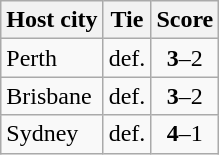<table class="wikitable nowrap" style=text-align:center>
<tr>
<th>Host city</th>
<th>Tie</th>
<th>Score</th>
</tr>
<tr>
<td style="text-align:left">Perth</td>
<td style="text-align:left"><strong></strong> def. </td>
<td><strong>3</strong>–2</td>
</tr>
<tr>
<td style="text-align:left">Brisbane</td>
<td style="text-align:left"><strong></strong> def. </td>
<td><strong>3</strong>–2</td>
</tr>
<tr>
<td style="text-align:left">Sydney</td>
<td style="text-align:left"><strong></strong> def. </td>
<td><strong>4</strong>–1</td>
</tr>
</table>
